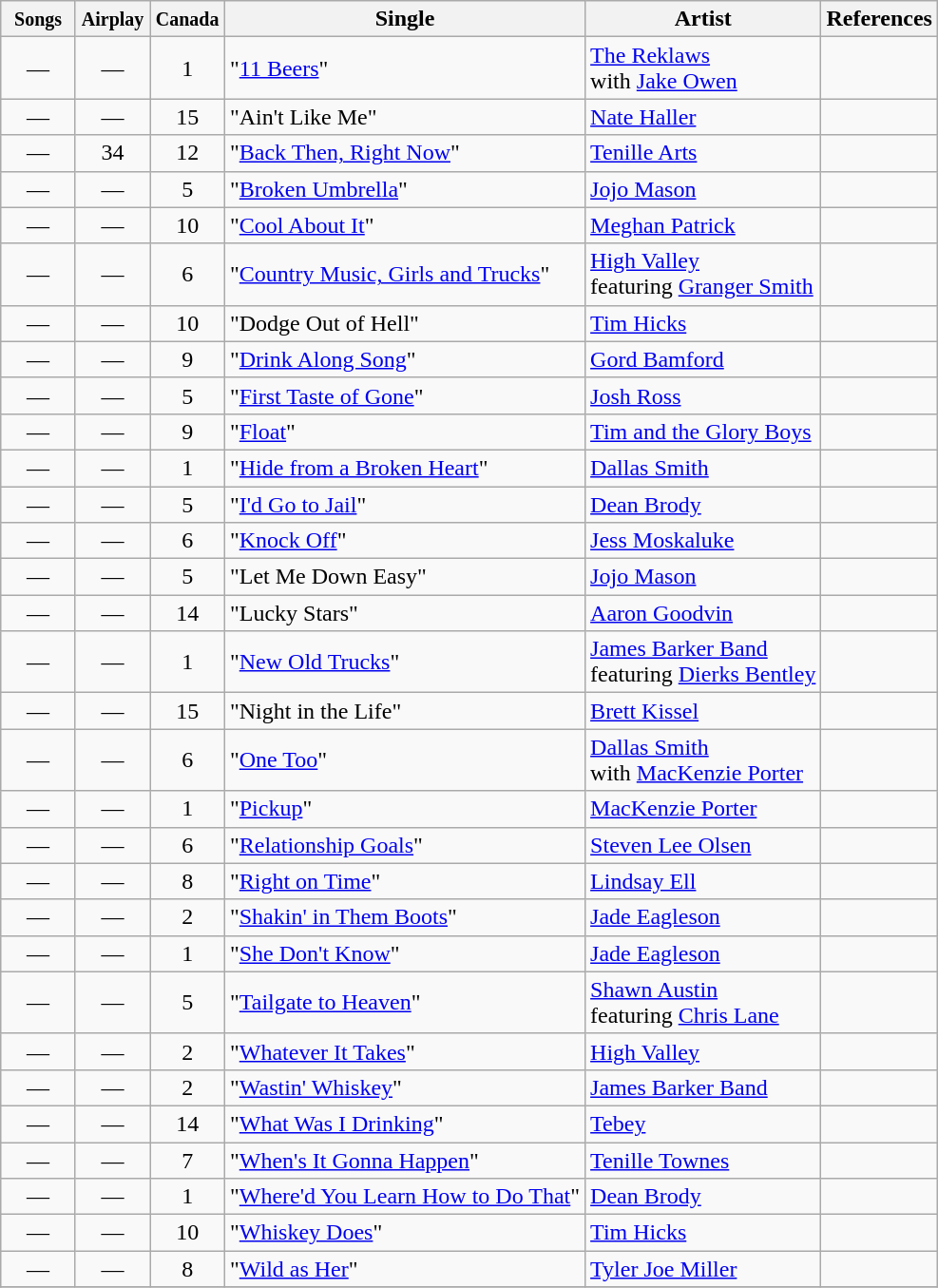<table class="wikitable sortable">
<tr>
<th style="width:45px;"><small>Songs</small></th>
<th style="width:45px;"><small>Airplay</small></th>
<th style="width:45px;"><small>Canada</small></th>
<th style="width:auto;">Single</th>
<th style="width:auto;">Artist</th>
<th style="width:auto;">References</th>
</tr>
<tr>
<td align=center>—</td>
<td align=center>—</td>
<td align=center>1</td>
<td>"<a href='#'>11 Beers</a>"</td>
<td><a href='#'>The Reklaws</a> <br>with <a href='#'>Jake Owen</a></td>
<td></td>
</tr>
<tr>
<td align=center>—</td>
<td align=center>—</td>
<td align=center>15</td>
<td>"Ain't Like Me"</td>
<td><a href='#'>Nate Haller</a></td>
<td></td>
</tr>
<tr>
<td align=center>—</td>
<td align=center>34</td>
<td align=center>12</td>
<td>"<a href='#'>Back Then, Right Now</a>"</td>
<td><a href='#'>Tenille Arts</a></td>
<td></td>
</tr>
<tr>
<td align=center>—</td>
<td align=center>—</td>
<td align=center>5</td>
<td>"<a href='#'>Broken Umbrella</a>"</td>
<td><a href='#'>Jojo Mason</a></td>
<td></td>
</tr>
<tr>
<td align=center>—</td>
<td align=center>—</td>
<td align=center>10</td>
<td>"<a href='#'>Cool About It</a>"</td>
<td><a href='#'>Meghan Patrick</a></td>
<td></td>
</tr>
<tr>
<td align=center>—</td>
<td align=center>—</td>
<td align=center>6</td>
<td>"<a href='#'>Country Music, Girls and Trucks</a>"</td>
<td><a href='#'>High Valley</a> <br> featuring <a href='#'>Granger Smith</a></td>
<td></td>
</tr>
<tr>
<td align=center>—</td>
<td align=center>—</td>
<td align=center>10</td>
<td>"Dodge Out of Hell"</td>
<td><a href='#'>Tim Hicks</a></td>
<td></td>
</tr>
<tr>
<td align=center>—</td>
<td align=center>—</td>
<td align=center>9</td>
<td>"<a href='#'>Drink Along Song</a>"</td>
<td><a href='#'>Gord Bamford</a></td>
<td></td>
</tr>
<tr>
<td align=center>—</td>
<td align=center>—</td>
<td align=center>5</td>
<td>"<a href='#'>First Taste of Gone</a>"</td>
<td><a href='#'>Josh Ross</a></td>
<td></td>
</tr>
<tr>
<td align=center>—</td>
<td align=center>—</td>
<td align=center>9</td>
<td>"<a href='#'>Float</a>"</td>
<td><a href='#'>Tim and the Glory Boys</a></td>
<td></td>
</tr>
<tr>
<td align=center>—</td>
<td align=center>—</td>
<td align=center>1</td>
<td>"<a href='#'>Hide from a Broken Heart</a>"</td>
<td><a href='#'>Dallas Smith</a></td>
<td></td>
</tr>
<tr>
<td align=center>—</td>
<td align=center>—</td>
<td align=center>5</td>
<td>"<a href='#'>I'd Go to Jail</a>"</td>
<td><a href='#'>Dean Brody</a></td>
<td></td>
</tr>
<tr>
<td align=center>—</td>
<td align=center>—</td>
<td align=center>6</td>
<td>"<a href='#'>Knock Off</a>"</td>
<td><a href='#'>Jess Moskaluke</a></td>
<td></td>
</tr>
<tr>
<td align=center>—</td>
<td align=center>—</td>
<td align=center>5</td>
<td>"Let Me Down Easy"</td>
<td><a href='#'>Jojo Mason</a></td>
<td></td>
</tr>
<tr>
<td align=center>—</td>
<td align=center>—</td>
<td align=center>14</td>
<td>"Lucky Stars"</td>
<td><a href='#'>Aaron Goodvin</a></td>
<td></td>
</tr>
<tr>
<td align=center>—</td>
<td align=center>—</td>
<td align=center>1</td>
<td>"<a href='#'>New Old Trucks</a>"</td>
<td><a href='#'>James Barker Band</a> <br> featuring <a href='#'>Dierks Bentley</a></td>
<td></td>
</tr>
<tr>
<td align=center>—</td>
<td align=center>—</td>
<td align=center>15</td>
<td>"Night in the Life"</td>
<td><a href='#'>Brett Kissel</a></td>
<td></td>
</tr>
<tr>
<td align=center>—</td>
<td align=center>—</td>
<td align=center>6</td>
<td>"<a href='#'>One Too</a>"</td>
<td><a href='#'>Dallas Smith</a> <br> with <a href='#'>MacKenzie Porter</a></td>
<td></td>
</tr>
<tr>
<td align=center>—</td>
<td align=center>—</td>
<td align=center>1</td>
<td>"<a href='#'>Pickup</a>"</td>
<td><a href='#'>MacKenzie Porter</a></td>
<td></td>
</tr>
<tr>
<td align=center>—</td>
<td align=center>—</td>
<td align=center>6</td>
<td>"<a href='#'>Relationship Goals</a>"</td>
<td><a href='#'>Steven Lee Olsen</a></td>
<td></td>
</tr>
<tr>
<td align=center>—</td>
<td align=center>—</td>
<td align=center>8</td>
<td>"<a href='#'>Right on Time</a>"</td>
<td><a href='#'>Lindsay Ell</a></td>
<td></td>
</tr>
<tr>
<td align=center>—</td>
<td align=center>—</td>
<td align=center>2</td>
<td>"<a href='#'>Shakin' in Them Boots</a>"</td>
<td><a href='#'>Jade Eagleson</a></td>
<td></td>
</tr>
<tr>
<td align=center>—</td>
<td align=center>—</td>
<td align=center>1</td>
<td>"<a href='#'>She Don't Know</a>"</td>
<td><a href='#'>Jade Eagleson</a></td>
<td></td>
</tr>
<tr>
<td align=center>—</td>
<td align=center>—</td>
<td align=center>5</td>
<td>"<a href='#'>Tailgate to Heaven</a>"</td>
<td><a href='#'>Shawn Austin</a> <br> featuring <a href='#'>Chris Lane</a></td>
<td></td>
</tr>
<tr>
<td align=center>—</td>
<td align=center>—</td>
<td align=center>2</td>
<td>"<a href='#'>Whatever It Takes</a>"</td>
<td><a href='#'>High Valley</a></td>
<td></td>
</tr>
<tr>
<td align=center>—</td>
<td align=center>—</td>
<td align=center>2</td>
<td>"<a href='#'>Wastin' Whiskey</a>"</td>
<td><a href='#'>James Barker Band</a></td>
<td></td>
</tr>
<tr>
<td align=center>—</td>
<td align=center>—</td>
<td align=center>14</td>
<td>"<a href='#'>What Was I Drinking</a>"</td>
<td><a href='#'>Tebey</a></td>
<td></td>
</tr>
<tr>
<td align=center>—</td>
<td align=center>—</td>
<td align=center>7</td>
<td>"<a href='#'>When's It Gonna Happen</a>"</td>
<td><a href='#'>Tenille Townes</a></td>
<td></td>
</tr>
<tr>
<td align=center>—</td>
<td align=center>—</td>
<td align=center>1</td>
<td>"<a href='#'>Where'd You Learn How to Do That</a>"</td>
<td><a href='#'>Dean Brody</a></td>
<td></td>
</tr>
<tr>
<td align=center>—</td>
<td align=center>—</td>
<td align=center>10</td>
<td>"<a href='#'>Whiskey Does</a>"</td>
<td><a href='#'>Tim Hicks</a></td>
<td></td>
</tr>
<tr>
<td align=center>—</td>
<td align=center>—</td>
<td align=center>8</td>
<td>"<a href='#'>Wild as Her</a>"</td>
<td><a href='#'>Tyler Joe Miller</a></td>
<td></td>
</tr>
<tr>
</tr>
</table>
